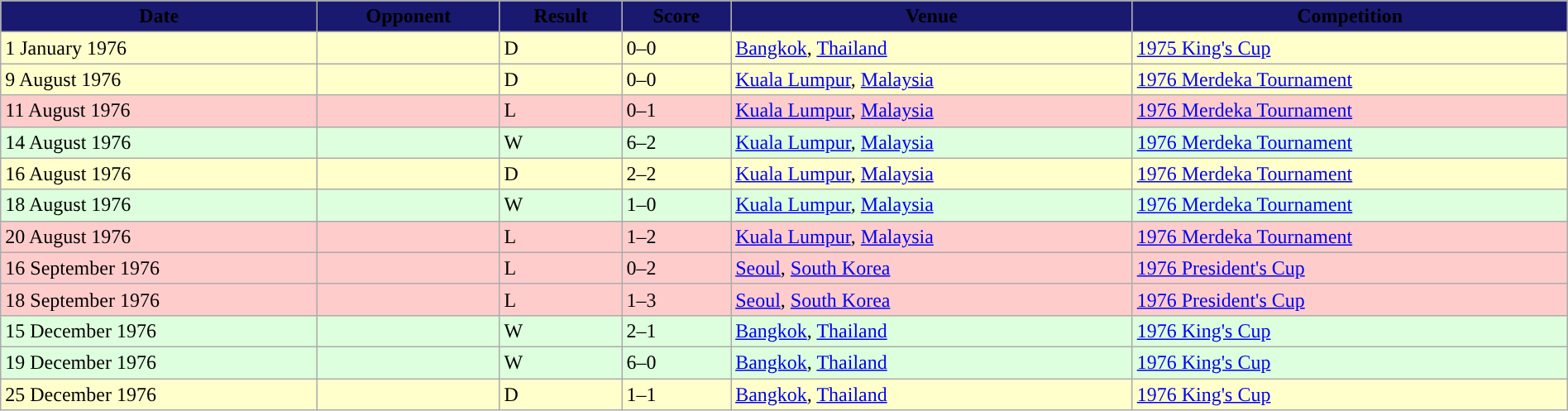<table style="width:100%;" class="wikitable">
<tr>
<th style="background:#191970;"><span>Date</span></th>
<th style="background:#191970;"><span>Opponent</span></th>
<th style="background:#191970;"><span>Result</span></th>
<th style="background:#191970;"><span>Score</span></th>
<th style="background:#191970;"><span>Venue</span></th>
<th style="background:#191970;"><span>Competition</span></th>
</tr>
<tr style="background:#ffc;">
<td>1 January 1976</td>
<td></td>
<td>D</td>
<td>0–0</td>
<td> <a href='#'>Bangkok</a>, <a href='#'>Thailand</a></td>
<td><a href='#'>1975 King's Cup</a></td>
</tr>
<tr style="background:#ffc;">
<td>9 August 1976</td>
<td></td>
<td>D</td>
<td>0–0</td>
<td> <a href='#'>Kuala Lumpur</a>, <a href='#'>Malaysia</a></td>
<td><a href='#'>1976 Merdeka Tournament</a></td>
</tr>
<tr style="background:#fcc;">
<td>11 August 1976</td>
<td></td>
<td>L</td>
<td>0–1</td>
<td> <a href='#'>Kuala Lumpur</a>, <a href='#'>Malaysia</a></td>
<td><a href='#'>1976 Merdeka Tournament</a></td>
</tr>
<tr style="background:#dfd;">
<td>14 August 1976</td>
<td></td>
<td>W</td>
<td>6–2</td>
<td> <a href='#'>Kuala Lumpur</a>, <a href='#'>Malaysia</a></td>
<td><a href='#'>1976 Merdeka Tournament</a></td>
</tr>
<tr style="background:#ffc;">
<td>16 August 1976</td>
<td></td>
<td>D</td>
<td>2–2</td>
<td> <a href='#'>Kuala Lumpur</a>, <a href='#'>Malaysia</a></td>
<td><a href='#'>1976 Merdeka Tournament</a></td>
</tr>
<tr style="background:#dfd;">
<td>18 August 1976</td>
<td></td>
<td>W</td>
<td>1–0</td>
<td> <a href='#'>Kuala Lumpur</a>, <a href='#'>Malaysia</a></td>
<td><a href='#'>1976 Merdeka Tournament</a></td>
</tr>
<tr style="background:#fcc;">
<td>20 August 1976</td>
<td></td>
<td>L</td>
<td>1–2</td>
<td> <a href='#'>Kuala Lumpur</a>, <a href='#'>Malaysia</a></td>
<td><a href='#'>1976 Merdeka Tournament</a></td>
</tr>
<tr style="background:#fcc;">
<td>16 September 1976</td>
<td></td>
<td>L</td>
<td>0–2</td>
<td> <a href='#'>Seoul</a>, <a href='#'>South Korea</a></td>
<td><a href='#'>1976 President's Cup</a></td>
</tr>
<tr style="background:#fcc;">
<td>18 September 1976</td>
<td></td>
<td>L</td>
<td>1–3</td>
<td> <a href='#'>Seoul</a>, <a href='#'>South Korea</a></td>
<td><a href='#'>1976 President's Cup</a></td>
</tr>
<tr style="background:#dfd;">
<td>15 December 1976</td>
<td></td>
<td>W</td>
<td>2–1</td>
<td> <a href='#'>Bangkok</a>, <a href='#'>Thailand</a></td>
<td><a href='#'>1976 King's Cup</a></td>
</tr>
<tr style="background:#dfd;">
<td>19 December 1976</td>
<td></td>
<td>W</td>
<td>6–0</td>
<td> <a href='#'>Bangkok</a>, <a href='#'>Thailand</a></td>
<td><a href='#'>1976 King's Cup</a></td>
</tr>
<tr style="background:#ffc;">
<td>25 December 1976</td>
<td></td>
<td>D</td>
<td>1–1</td>
<td> <a href='#'>Bangkok</a>, <a href='#'>Thailand</a></td>
<td><a href='#'>1976 King's Cup</a></td>
</tr>
</table>
